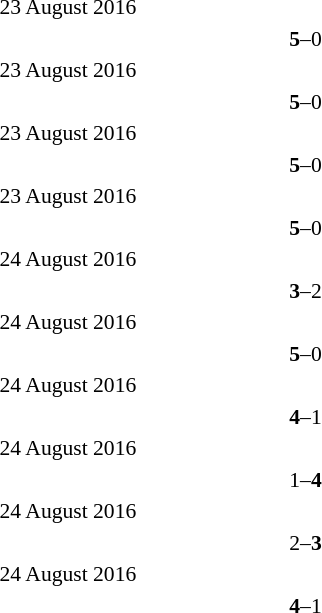<table style="font-size:90%">
<tr>
<td colspan=3>23 August 2016</td>
</tr>
<tr>
<td width=150 align=right><strong></strong></td>
<td width=100 align=center><strong>5</strong>–0</td>
<td width=150 align=left></td>
</tr>
<tr>
<td colspan=3>23 August 2016</td>
</tr>
<tr>
<td width=150 align=right><strong></strong></td>
<td width=100 align=center><strong>5</strong>–0</td>
<td width=150 align=left></td>
</tr>
<tr>
<td colspan=3>23 August 2016</td>
</tr>
<tr>
<td width=150 align=right><strong></strong></td>
<td width=100 align=center><strong>5</strong>–0</td>
<td width=150 align=left></td>
</tr>
<tr>
<td colspan=3>23 August 2016</td>
</tr>
<tr>
<td width=150 align=right><strong></strong></td>
<td width=100 align=center><strong>5</strong>–0</td>
<td width=150 align=left></td>
</tr>
<tr>
<td colspan=3>24 August 2016</td>
</tr>
<tr>
<td width=150 align=right><strong></strong></td>
<td width=100 align=center><strong>3</strong>–2</td>
<td width=150 align=left></td>
</tr>
<tr>
<td colspan=3>24 August 2016</td>
</tr>
<tr>
<td width=150 align=right><strong></strong></td>
<td width=100 align=center><strong>5</strong>–0</td>
<td width=150 align=left></td>
</tr>
<tr>
<td colspan=3>24 August 2016</td>
</tr>
<tr>
<td width=150 align=right><strong></strong></td>
<td width=100 align=center><strong>4</strong>–1</td>
<td width=150 align=left></td>
</tr>
<tr>
<td colspan=3>24 August 2016</td>
</tr>
<tr>
<td width=150 align=right></td>
<td width=100 align=center>1–<strong>4</strong></td>
<td width=150 align=left><strong></strong></td>
</tr>
<tr>
<td colspan=3>24 August 2016</td>
</tr>
<tr>
<td width=150 align=right></td>
<td width=100 align=center>2–<strong>3</strong></td>
<td width=150 align=left><strong></strong></td>
</tr>
<tr>
<td colspan=3>24 August 2016</td>
</tr>
<tr>
<td width=150 align=right><strong></strong></td>
<td width=100 align=center><strong>4</strong>–1</td>
<td width=150 align=left></td>
</tr>
</table>
